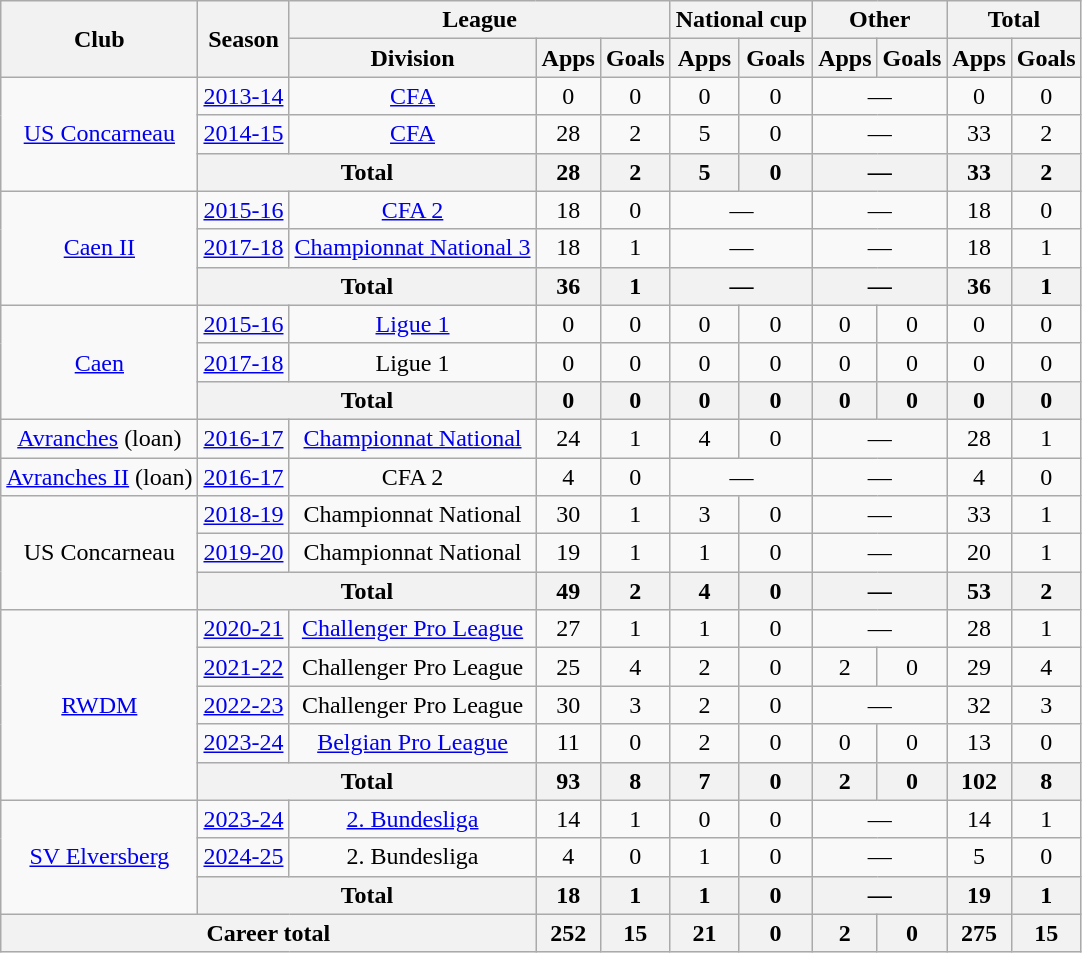<table class="wikitable" style="text-align: center;">
<tr>
<th rowspan="2">Club</th>
<th rowspan="2">Season</th>
<th colspan="3">League</th>
<th colspan="2">National cup</th>
<th colspan="2">Other</th>
<th colspan="2">Total</th>
</tr>
<tr>
<th>Division</th>
<th>Apps</th>
<th>Goals</th>
<th>Apps</th>
<th>Goals</th>
<th>Apps</th>
<th>Goals</th>
<th>Apps</th>
<th>Goals</th>
</tr>
<tr>
<td rowspan="3"><a href='#'>US Concarneau</a></td>
<td><a href='#'>2013-14</a></td>
<td><a href='#'>CFA</a></td>
<td>0</td>
<td>0</td>
<td>0</td>
<td>0</td>
<td colspan="2">—</td>
<td>0</td>
<td>0</td>
</tr>
<tr>
<td><a href='#'>2014-15</a></td>
<td><a href='#'>CFA</a></td>
<td>28</td>
<td>2</td>
<td>5</td>
<td>0</td>
<td colspan="2">—</td>
<td>33</td>
<td>2</td>
</tr>
<tr>
<th colspan="2">Total</th>
<th>28</th>
<th>2</th>
<th>5</th>
<th>0</th>
<th colspan="2">—</th>
<th>33</th>
<th>2</th>
</tr>
<tr>
<td rowspan="3"><a href='#'>Caen II</a></td>
<td><a href='#'>2015-16</a></td>
<td><a href='#'>CFA 2</a></td>
<td>18</td>
<td>0</td>
<td colspan="2">—</td>
<td colspan="2">—</td>
<td>18</td>
<td>0</td>
</tr>
<tr>
<td><a href='#'>2017-18</a></td>
<td><a href='#'>Championnat National 3</a></td>
<td>18</td>
<td>1</td>
<td colspan="2">—</td>
<td colspan="2">—</td>
<td>18</td>
<td>1</td>
</tr>
<tr>
<th colspan="2">Total</th>
<th>36</th>
<th>1</th>
<th colspan="2">—</th>
<th colspan="2">—</th>
<th>36</th>
<th>1</th>
</tr>
<tr>
<td rowspan="3"><a href='#'>Caen</a></td>
<td><a href='#'>2015-16</a></td>
<td><a href='#'>Ligue 1</a></td>
<td>0</td>
<td>0</td>
<td>0</td>
<td>0</td>
<td>0</td>
<td>0</td>
<td>0</td>
<td>0</td>
</tr>
<tr>
<td><a href='#'>2017-18</a></td>
<td>Ligue 1</td>
<td>0</td>
<td>0</td>
<td>0</td>
<td>0</td>
<td>0</td>
<td>0</td>
<td>0</td>
<td>0</td>
</tr>
<tr>
<th colspan="2">Total</th>
<th>0</th>
<th>0</th>
<th>0</th>
<th>0</th>
<th>0</th>
<th>0</th>
<th>0</th>
<th>0</th>
</tr>
<tr>
<td><a href='#'>Avranches</a> (loan)</td>
<td><a href='#'>2016-17</a></td>
<td><a href='#'>Championnat National</a></td>
<td>24</td>
<td>1</td>
<td>4</td>
<td>0</td>
<td colspan="2">—</td>
<td>28</td>
<td>1</td>
</tr>
<tr>
<td><a href='#'>Avranches II</a> (loan)</td>
<td><a href='#'>2016-17</a></td>
<td>CFA 2</td>
<td>4</td>
<td>0</td>
<td colspan="2">—</td>
<td colspan="2">—</td>
<td>4</td>
<td>0</td>
</tr>
<tr>
<td rowspan="3">US Concarneau</td>
<td><a href='#'>2018-19</a></td>
<td>Championnat National</td>
<td>30</td>
<td>1</td>
<td>3</td>
<td>0</td>
<td colspan="2">—</td>
<td>33</td>
<td>1</td>
</tr>
<tr>
<td><a href='#'>2019-20</a></td>
<td>Championnat National</td>
<td>19</td>
<td>1</td>
<td>1</td>
<td>0</td>
<td colspan="2">—</td>
<td>20</td>
<td>1</td>
</tr>
<tr>
<th colspan="2">Total</th>
<th>49</th>
<th>2</th>
<th>4</th>
<th>0</th>
<th colspan="2">—</th>
<th>53</th>
<th>2</th>
</tr>
<tr>
<td rowspan="5"><a href='#'>RWDM</a></td>
<td><a href='#'>2020-21</a></td>
<td><a href='#'>Challenger Pro League</a></td>
<td>27</td>
<td>1</td>
<td>1</td>
<td>0</td>
<td colspan="2">—</td>
<td>28</td>
<td>1</td>
</tr>
<tr>
<td><a href='#'>2021-22</a></td>
<td>Challenger Pro League</td>
<td>25</td>
<td>4</td>
<td>2</td>
<td>0</td>
<td>2</td>
<td>0</td>
<td>29</td>
<td>4</td>
</tr>
<tr>
<td><a href='#'>2022-23</a></td>
<td>Challenger Pro League</td>
<td>30</td>
<td>3</td>
<td>2</td>
<td>0</td>
<td colspan="2">—</td>
<td>32</td>
<td>3</td>
</tr>
<tr>
<td><a href='#'>2023-24</a></td>
<td><a href='#'>Belgian Pro League</a></td>
<td>11</td>
<td>0</td>
<td>2</td>
<td>0</td>
<td>0</td>
<td>0</td>
<td>13</td>
<td>0</td>
</tr>
<tr>
<th colspan="2">Total</th>
<th>93</th>
<th>8</th>
<th>7</th>
<th>0</th>
<th>2</th>
<th>0</th>
<th>102</th>
<th>8</th>
</tr>
<tr>
<td rowspan="3"><a href='#'>SV Elversberg</a></td>
<td><a href='#'>2023-24</a></td>
<td><a href='#'>2. Bundesliga</a></td>
<td>14</td>
<td>1</td>
<td>0</td>
<td>0</td>
<td colspan="2">—</td>
<td>14</td>
<td>1</td>
</tr>
<tr>
<td><a href='#'>2024-25</a></td>
<td>2. Bundesliga</td>
<td>4</td>
<td>0</td>
<td>1</td>
<td>0</td>
<td colspan="2">—</td>
<td>5</td>
<td>0</td>
</tr>
<tr>
<th colspan="2">Total</th>
<th>18</th>
<th>1</th>
<th>1</th>
<th>0</th>
<th colspan="2">—</th>
<th>19</th>
<th>1</th>
</tr>
<tr>
<th colspan="3">Career total</th>
<th>252</th>
<th>15</th>
<th>21</th>
<th>0</th>
<th>2</th>
<th>0</th>
<th>275</th>
<th>15</th>
</tr>
</table>
